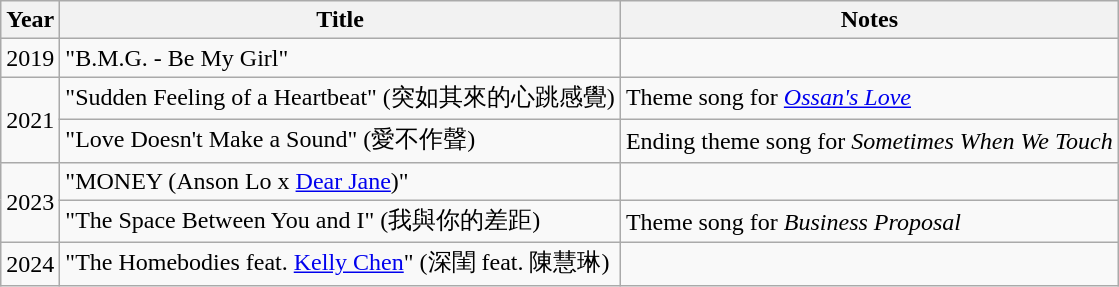<table class="wikitable plainrowheaders">
<tr>
<th>Year</th>
<th>Title</th>
<th>Notes</th>
</tr>
<tr>
<td>2019</td>
<td>"B.M.G. - Be My Girl" </td>
<td></td>
</tr>
<tr>
<td rowspan="2">2021</td>
<td>"Sudden Feeling of a Heartbeat" (突如其來的心跳感覺) </td>
<td>Theme song for <em><a href='#'>Ossan's Love</a></em></td>
</tr>
<tr>
<td>"Love Doesn't Make a Sound" (愛不作聲) </td>
<td>Ending theme song for <em>Sometimes When We Touch</em></td>
</tr>
<tr>
<td rowspan="2">2023</td>
<td>"MONEY (Anson Lo x <a href='#'>Dear Jane</a>)"</td>
<td></td>
</tr>
<tr>
<td>"The Space Between You and I" (我與你的差距) </td>
<td>Theme song for <em>Business Proposal</em></td>
</tr>
<tr>
<td>2024</td>
<td>"The Homebodies feat. <a href='#'>Kelly Chen</a>" (深閨 feat. 陳慧琳)</td>
<td></td>
</tr>
</table>
